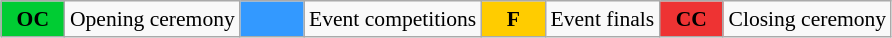<table class="wikitable" style="margin:0.5em auto; font-size:90%;position:relative;">
<tr>
<td style="width:2.5em; background:#00cc33; text-align:center"><strong>OC</strong></td>
<td>Opening ceremony</td>
<td style="width:2.5em; background:#3399ff; text-align:center"></td>
<td>Event competitions</td>
<td style="width:2.5em; background:#ffcc00; text-align:center"><strong>F</strong></td>
<td>Event finals</td>
<td style="width:2.5em; background:#ee3333; text-align:center"><strong>CC</strong></td>
<td>Closing ceremony</td>
</tr>
</table>
